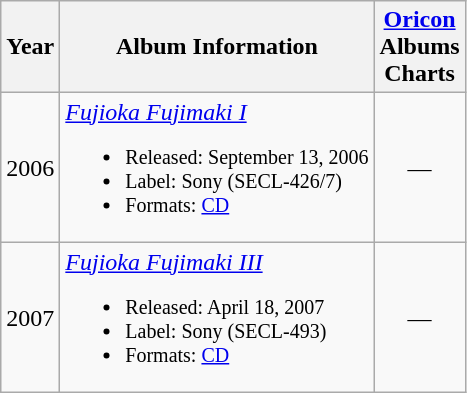<table class="wikitable">
<tr>
<th rowspan="1">Year</th>
<th rowspan="1">Album Information</th>
<th colspan="1"><a href='#'>Oricon</a><br>Albums<br>Charts<br></th>
</tr>
<tr>
<td align="center">2006</td>
<td><em><a href='#'>Fujioka Fujimaki I</a></em><br><small><div><ul><li>Released: September 13, 2006</li><li>Label: Sony (SECL-426/7)</li><li>Formats: <a href='#'>CD</a></li></ul></div></small></td>
<td align="center">—</td>
</tr>
<tr>
<td align="center">2007</td>
<td><em><a href='#'>Fujioka Fujimaki III</a></em><br><small><div><ul><li>Released: April 18, 2007</li><li>Label: Sony (SECL-493)</li><li>Formats: <a href='#'>CD</a></li></ul></div></small></td>
<td align="center">—</td>
</tr>
</table>
